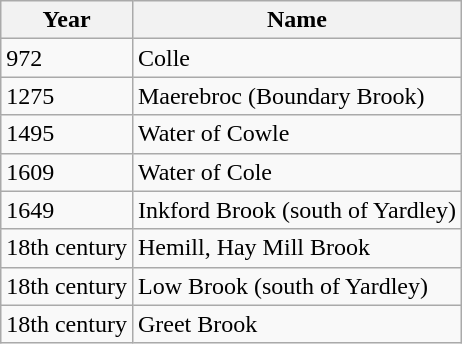<table class="wikitable">
<tr>
<th>Year</th>
<th>Name</th>
</tr>
<tr>
<td>972</td>
<td>Colle</td>
</tr>
<tr>
<td>1275</td>
<td>Maerebroc (Boundary Brook)</td>
</tr>
<tr>
<td>1495</td>
<td>Water of Cowle</td>
</tr>
<tr>
<td>1609</td>
<td>Water of Cole</td>
</tr>
<tr>
<td>1649</td>
<td>Inkford Brook (south of Yardley)</td>
</tr>
<tr>
<td>18th century</td>
<td>Hemill, Hay Mill Brook</td>
</tr>
<tr>
<td>18th century</td>
<td>Low Brook (south of Yardley)</td>
</tr>
<tr>
<td>18th century</td>
<td>Greet Brook</td>
</tr>
</table>
